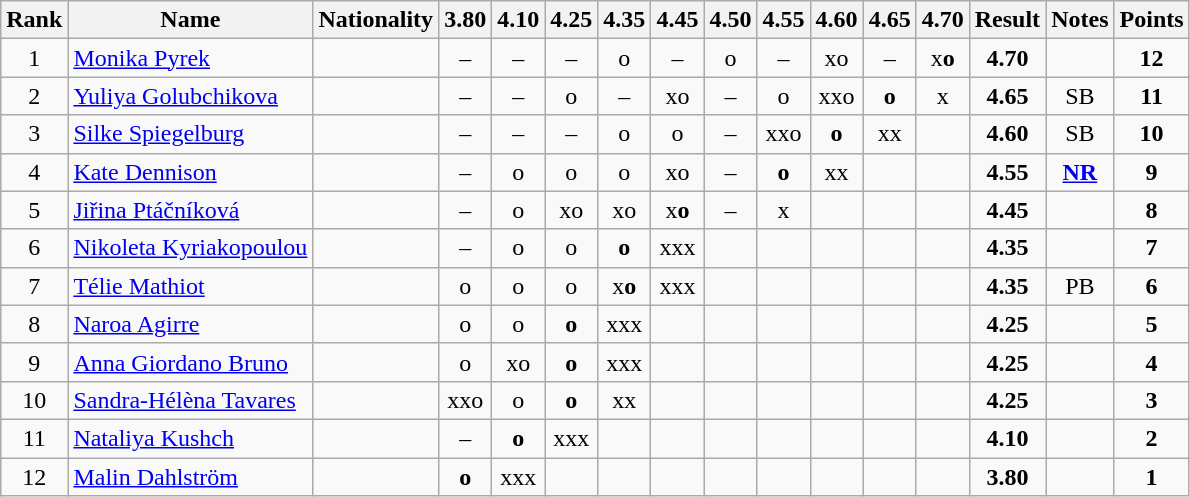<table class="wikitable sortable" style="text-align:center">
<tr>
<th>Rank</th>
<th>Name</th>
<th>Nationality</th>
<th>3.80</th>
<th>4.10</th>
<th>4.25</th>
<th>4.35</th>
<th>4.45</th>
<th>4.50</th>
<th>4.55</th>
<th>4.60</th>
<th>4.65</th>
<th>4.70</th>
<th>Result</th>
<th>Notes</th>
<th>Points</th>
</tr>
<tr>
<td>1</td>
<td align=left><a href='#'>Monika Pyrek</a></td>
<td align=left></td>
<td>–</td>
<td>–</td>
<td>–</td>
<td>o</td>
<td>–</td>
<td>o</td>
<td>–</td>
<td>xo</td>
<td>–</td>
<td>x<strong>o</strong></td>
<td><strong>4.70</strong></td>
<td></td>
<td><strong>12</strong></td>
</tr>
<tr>
<td>2</td>
<td align=left><a href='#'>Yuliya Golubchikova</a></td>
<td align=left></td>
<td>–</td>
<td>–</td>
<td>o</td>
<td>–</td>
<td>xo</td>
<td>–</td>
<td>o</td>
<td>xxo</td>
<td><strong>o</strong></td>
<td>x</td>
<td><strong>4.65</strong></td>
<td>SB</td>
<td><strong>11</strong></td>
</tr>
<tr>
<td>3</td>
<td align=left><a href='#'>Silke Spiegelburg</a></td>
<td align=left></td>
<td>–</td>
<td>–</td>
<td>–</td>
<td>o</td>
<td>o</td>
<td>–</td>
<td>xxo</td>
<td><strong>o</strong></td>
<td>xx</td>
<td></td>
<td><strong>4.60</strong></td>
<td>SB</td>
<td><strong>10</strong></td>
</tr>
<tr>
<td>4</td>
<td align=left><a href='#'>Kate Dennison</a></td>
<td align=left></td>
<td>–</td>
<td>o</td>
<td>o</td>
<td>o</td>
<td>xo</td>
<td>–</td>
<td><strong>o</strong></td>
<td>xx</td>
<td></td>
<td></td>
<td><strong>4.55</strong></td>
<td><strong><a href='#'>NR</a></strong></td>
<td><strong>9</strong></td>
</tr>
<tr>
<td>5</td>
<td align=left><a href='#'>Jiřina Ptáčníková</a></td>
<td align=left></td>
<td>–</td>
<td>o</td>
<td>xo</td>
<td>xo</td>
<td>x<strong>o</strong></td>
<td>–</td>
<td>x</td>
<td></td>
<td></td>
<td></td>
<td><strong>4.45</strong></td>
<td></td>
<td><strong>8</strong></td>
</tr>
<tr>
<td>6</td>
<td align=left><a href='#'>Nikoleta Kyriakopoulou</a></td>
<td align=left></td>
<td>–</td>
<td>o</td>
<td>o</td>
<td><strong>o</strong></td>
<td>xxx</td>
<td></td>
<td></td>
<td></td>
<td></td>
<td></td>
<td><strong>4.35</strong></td>
<td></td>
<td><strong>7</strong></td>
</tr>
<tr>
<td>7</td>
<td align=left><a href='#'>Télie Mathiot</a></td>
<td align=left></td>
<td>o</td>
<td>o</td>
<td>o</td>
<td>x<strong>o</strong></td>
<td>xxx</td>
<td></td>
<td></td>
<td></td>
<td></td>
<td></td>
<td><strong>4.35</strong></td>
<td>PB</td>
<td><strong>6</strong></td>
</tr>
<tr>
<td>8</td>
<td align=left><a href='#'>Naroa Agirre</a></td>
<td align=left></td>
<td>o</td>
<td>o</td>
<td><strong>o</strong></td>
<td>xxx</td>
<td></td>
<td></td>
<td></td>
<td></td>
<td></td>
<td></td>
<td><strong>4.25</strong></td>
<td></td>
<td><strong>5</strong></td>
</tr>
<tr>
<td>9</td>
<td align=left><a href='#'>Anna Giordano Bruno</a></td>
<td align=left></td>
<td>o</td>
<td>xo</td>
<td><strong>o</strong></td>
<td>xxx</td>
<td></td>
<td></td>
<td></td>
<td></td>
<td></td>
<td></td>
<td><strong>4.25</strong></td>
<td></td>
<td><strong>4</strong></td>
</tr>
<tr>
<td>10</td>
<td align=left><a href='#'>Sandra-Hélèna Tavares</a></td>
<td align=left></td>
<td>xxo</td>
<td>o</td>
<td><strong>o</strong></td>
<td>xx</td>
<td></td>
<td></td>
<td></td>
<td></td>
<td></td>
<td></td>
<td><strong>4.25</strong></td>
<td></td>
<td><strong>3</strong></td>
</tr>
<tr>
<td>11</td>
<td align=left><a href='#'>Nataliya Kushch</a></td>
<td align=left></td>
<td>–</td>
<td><strong>o</strong></td>
<td>xxx</td>
<td></td>
<td></td>
<td></td>
<td></td>
<td></td>
<td></td>
<td></td>
<td><strong>4.10</strong></td>
<td></td>
<td><strong>2</strong></td>
</tr>
<tr>
<td>12</td>
<td align=left><a href='#'>Malin Dahlström</a></td>
<td align=left></td>
<td><strong>o</strong></td>
<td>xxx</td>
<td></td>
<td></td>
<td></td>
<td></td>
<td></td>
<td></td>
<td></td>
<td></td>
<td><strong>3.80</strong></td>
<td></td>
<td><strong>1</strong></td>
</tr>
</table>
